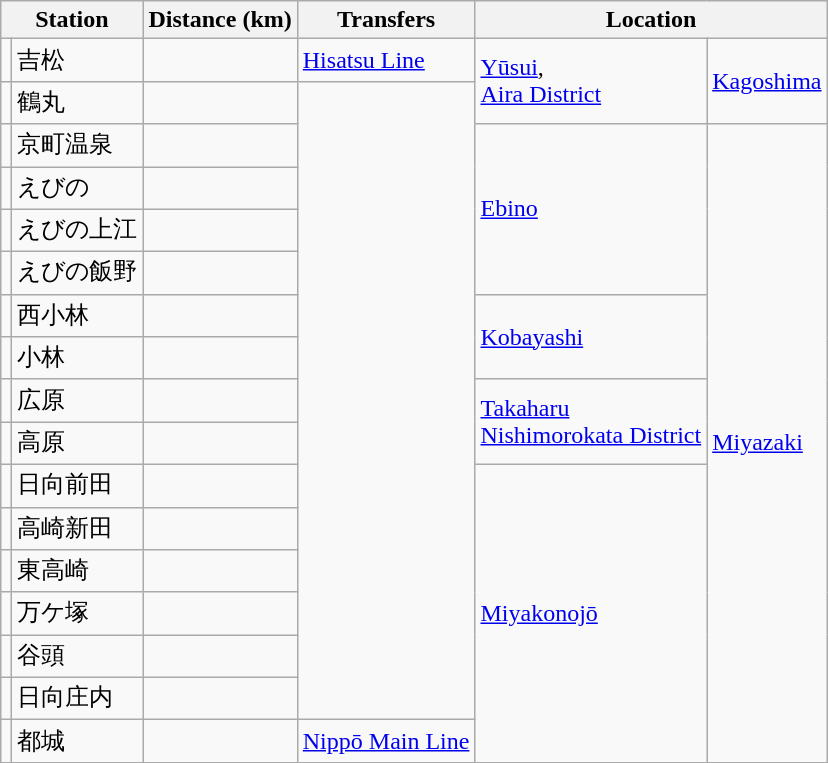<table class=wikitable>
<tr>
<th colspan="2">Station</th>
<th>Distance (km)</th>
<th>Transfers</th>
<th colspan="2">Location</th>
</tr>
<tr>
<td></td>
<td>吉松</td>
<td></td>
<td> <a href='#'>Hisatsu Line</a></td>
<td rowspan=2><a href='#'>Yūsui</a>,<br><a href='#'>Aira District</a></td>
<td rowspan=2><a href='#'>Kagoshima</a></td>
</tr>
<tr>
<td></td>
<td>鶴丸</td>
<td></td>
<td rowspan=15></td>
</tr>
<tr>
<td></td>
<td>京町温泉</td>
<td></td>
<td rowspan=4><a href='#'>Ebino</a></td>
<td rowspan=15><a href='#'>Miyazaki</a></td>
</tr>
<tr>
<td></td>
<td>えびの</td>
<td></td>
</tr>
<tr>
<td></td>
<td>えびの上江</td>
<td></td>
</tr>
<tr>
<td></td>
<td>えびの飯野</td>
<td></td>
</tr>
<tr>
<td></td>
<td>西小林</td>
<td></td>
<td rowspan=2><a href='#'>Kobayashi</a></td>
</tr>
<tr>
<td></td>
<td>小林</td>
<td></td>
</tr>
<tr>
<td></td>
<td>広原</td>
<td></td>
<td rowspan=2><a href='#'>Takaharu</a><br><a href='#'>Nishimorokata District</a></td>
</tr>
<tr>
<td></td>
<td>高原</td>
<td></td>
</tr>
<tr>
<td></td>
<td>日向前田</td>
<td></td>
<td rowspan=7><a href='#'>Miyakonojō</a></td>
</tr>
<tr>
<td></td>
<td>高崎新田</td>
<td></td>
</tr>
<tr>
<td></td>
<td>東高崎</td>
<td></td>
</tr>
<tr>
<td></td>
<td>万ケ塚</td>
<td></td>
</tr>
<tr>
<td></td>
<td>谷頭</td>
<td></td>
</tr>
<tr>
<td></td>
<td>日向庄内</td>
<td></td>
</tr>
<tr>
<td></td>
<td>都城</td>
<td></td>
<td> <a href='#'>Nippō Main Line</a></td>
</tr>
</table>
